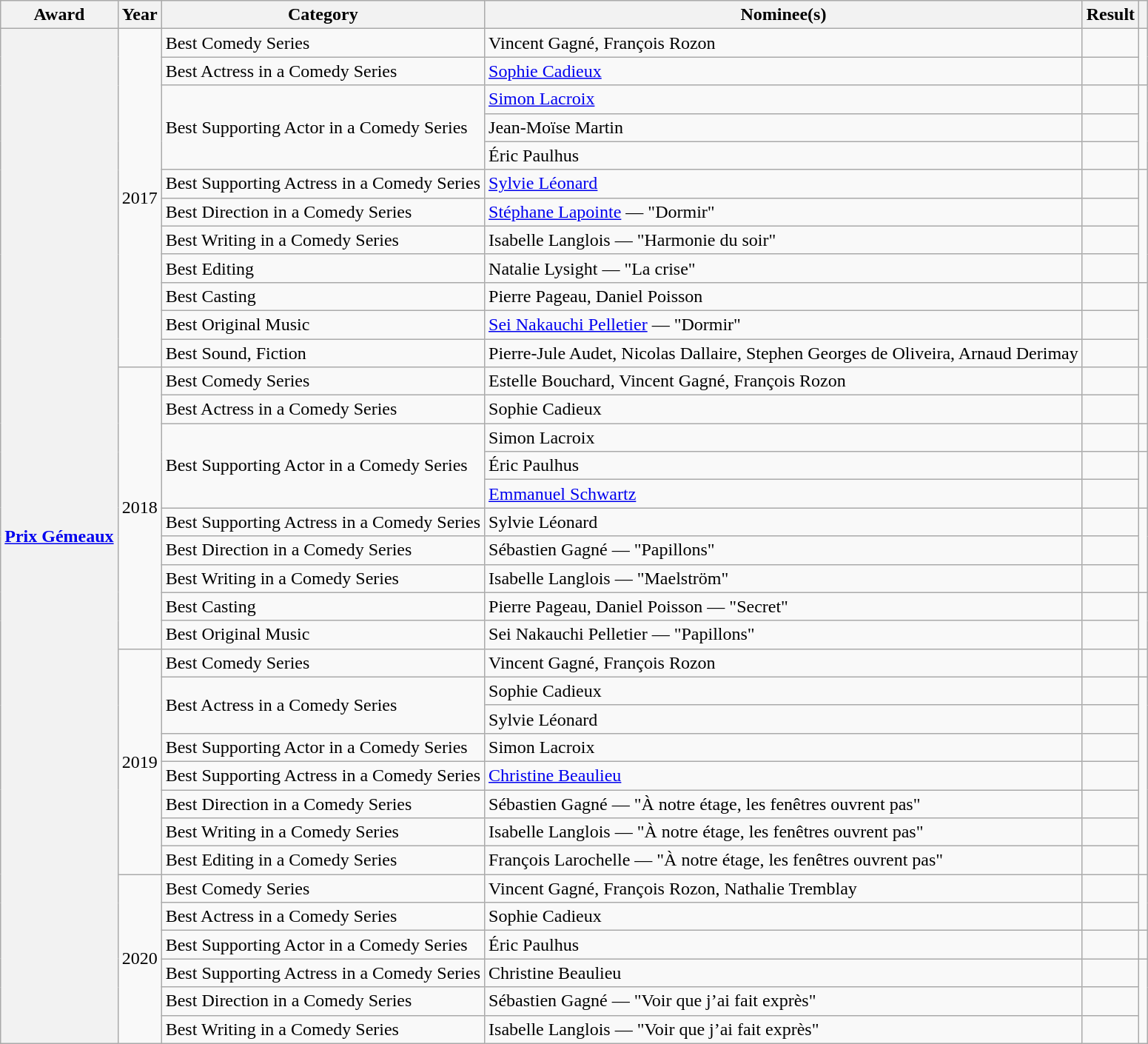<table class="wikitable sortable plainrowheaders">
<tr>
<th scope="col">Award</th>
<th scope="col">Year</th>
<th scope="col">Category</th>
<th scope="col">Nominee(s)</th>
<th scope="col">Result</th>
<th scope="col" class="unsortable"></th>
</tr>
<tr>
<th scope="row" rowspan="36"><a href='#'>Prix Gémeaux</a></th>
<td rowspan=12>2017</td>
<td>Best Comedy Series</td>
<td>Vincent Gagné, François Rozon</td>
<td></td>
<td rowspan=2></td>
</tr>
<tr>
<td>Best Actress in a Comedy Series</td>
<td><a href='#'>Sophie Cadieux</a></td>
<td></td>
</tr>
<tr>
<td rowspan=3>Best Supporting Actor in a Comedy Series</td>
<td><a href='#'>Simon Lacroix</a></td>
<td></td>
<td rowspan=3></td>
</tr>
<tr>
<td>Jean-Moïse Martin</td>
<td></td>
</tr>
<tr>
<td>Éric Paulhus</td>
<td></td>
</tr>
<tr>
<td>Best Supporting Actress in a Comedy Series</td>
<td><a href='#'>Sylvie Léonard</a></td>
<td></td>
<td rowspan=4></td>
</tr>
<tr>
<td>Best Direction in a Comedy Series</td>
<td><a href='#'>Stéphane Lapointe</a> — "Dormir"</td>
<td></td>
</tr>
<tr>
<td>Best Writing in a Comedy Series</td>
<td>Isabelle Langlois — "Harmonie du soir"</td>
<td></td>
</tr>
<tr>
<td>Best Editing</td>
<td>Natalie Lysight — "La crise"</td>
<td></td>
</tr>
<tr>
<td>Best Casting</td>
<td>Pierre Pageau, Daniel Poisson</td>
<td></td>
<td rowspan=3></td>
</tr>
<tr>
<td>Best Original Music</td>
<td><a href='#'>Sei Nakauchi Pelletier</a> — "Dormir"</td>
<td></td>
</tr>
<tr>
<td>Best Sound, Fiction</td>
<td>Pierre-Jule Audet, Nicolas Dallaire, Stephen Georges de Oliveira, Arnaud Derimay</td>
<td></td>
</tr>
<tr>
<td rowspan=10>2018</td>
<td>Best Comedy Series</td>
<td>Estelle Bouchard, Vincent Gagné, François Rozon</td>
<td></td>
<td rowspan=2></td>
</tr>
<tr>
<td>Best Actress in a Comedy Series</td>
<td>Sophie Cadieux</td>
<td></td>
</tr>
<tr>
<td rowspan=3>Best Supporting Actor in a Comedy Series</td>
<td>Simon Lacroix</td>
<td></td>
<td></td>
</tr>
<tr>
<td>Éric Paulhus</td>
<td></td>
<td rowspan=2></td>
</tr>
<tr>
<td><a href='#'>Emmanuel Schwartz</a></td>
<td></td>
</tr>
<tr>
<td>Best Supporting Actress in a Comedy Series</td>
<td>Sylvie Léonard</td>
<td></td>
<td rowspan=3></td>
</tr>
<tr>
<td>Best Direction in a Comedy Series</td>
<td>Sébastien Gagné — "Papillons"</td>
<td></td>
</tr>
<tr>
<td>Best Writing in a Comedy Series</td>
<td>Isabelle Langlois — "Maelström"</td>
<td></td>
</tr>
<tr>
<td>Best Casting</td>
<td>Pierre Pageau, Daniel Poisson — "Secret"</td>
<td></td>
<td rowspan=2></td>
</tr>
<tr>
<td>Best Original Music</td>
<td>Sei Nakauchi Pelletier — "Papillons"</td>
<td></td>
</tr>
<tr>
<td rowspan=8>2019</td>
<td>Best Comedy Series</td>
<td>Vincent Gagné, François Rozon</td>
<td></td>
<td></td>
</tr>
<tr>
<td rowspan=2>Best Actress in a Comedy Series</td>
<td>Sophie Cadieux</td>
<td></td>
<td rowspan=7></td>
</tr>
<tr>
<td>Sylvie Léonard</td>
<td></td>
</tr>
<tr>
<td>Best Supporting Actor in a Comedy Series</td>
<td>Simon Lacroix</td>
<td></td>
</tr>
<tr>
<td>Best Supporting Actress in a Comedy Series</td>
<td><a href='#'>Christine Beaulieu</a></td>
<td></td>
</tr>
<tr>
<td>Best Direction in a Comedy Series</td>
<td>Sébastien Gagné — "À notre étage, les fenêtres ouvrent pas"</td>
<td></td>
</tr>
<tr>
<td>Best Writing in a Comedy Series</td>
<td>Isabelle Langlois — "À notre étage, les fenêtres ouvrent pas"</td>
<td></td>
</tr>
<tr>
<td>Best Editing in a Comedy Series</td>
<td>François Larochelle — "À notre étage, les fenêtres ouvrent pas"</td>
<td></td>
</tr>
<tr>
<td rowspan=6>2020</td>
<td>Best Comedy Series</td>
<td>Vincent Gagné, François Rozon, Nathalie Tremblay</td>
<td></td>
<td rowspan=2></td>
</tr>
<tr>
<td>Best Actress in a Comedy Series</td>
<td>Sophie Cadieux</td>
<td></td>
</tr>
<tr>
<td>Best Supporting Actor in a Comedy Series</td>
<td>Éric Paulhus</td>
<td></td>
<td></td>
</tr>
<tr>
<td>Best Supporting Actress in a Comedy Series</td>
<td>Christine Beaulieu</td>
<td></td>
<td rowspan=3></td>
</tr>
<tr>
<td>Best Direction in a Comedy Series</td>
<td>Sébastien Gagné — "Voir que j’ai fait exprès"</td>
<td></td>
</tr>
<tr>
<td>Best Writing in a Comedy Series</td>
<td>Isabelle Langlois — "Voir que j’ai fait exprès"</td>
<td></td>
</tr>
</table>
